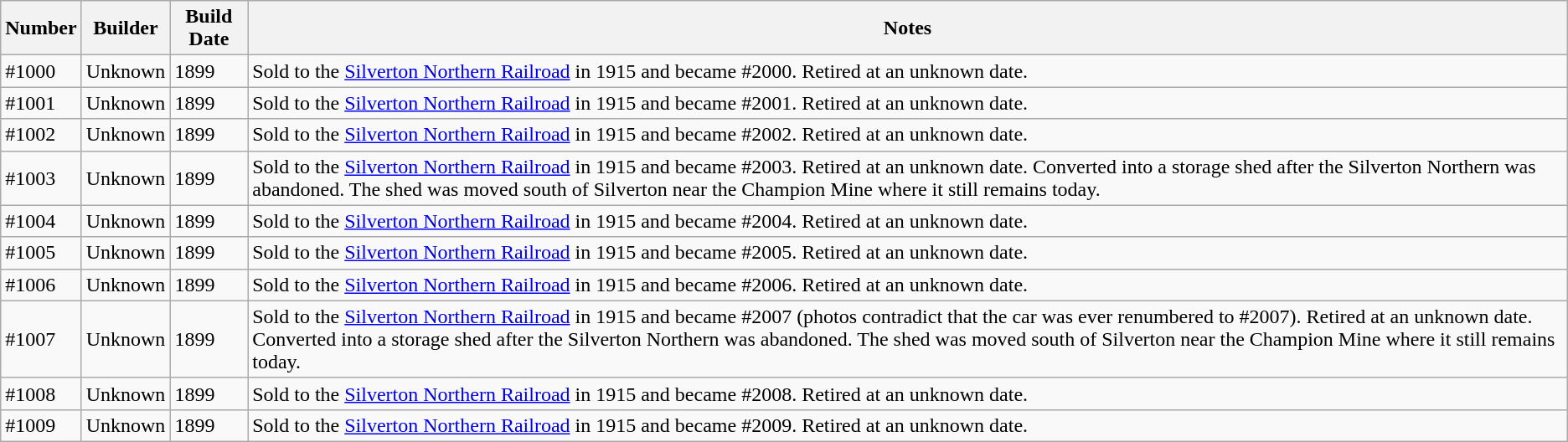<table class="wikitable">
<tr>
<th>Number</th>
<th>Builder</th>
<th>Build Date</th>
<th>Notes</th>
</tr>
<tr>
<td>#1000</td>
<td>Unknown</td>
<td>1899</td>
<td>Sold to the <a href='#'>Silverton Northern Railroad</a> in 1915 and became #2000. Retired at an unknown date.</td>
</tr>
<tr>
<td>#1001</td>
<td>Unknown</td>
<td>1899</td>
<td>Sold to the <a href='#'>Silverton Northern Railroad</a> in 1915 and became #2001. Retired at an unknown date.</td>
</tr>
<tr>
<td>#1002</td>
<td>Unknown</td>
<td>1899</td>
<td>Sold to the <a href='#'>Silverton Northern Railroad</a> in 1915 and became #2002. Retired at an unknown date.</td>
</tr>
<tr>
<td>#1003</td>
<td>Unknown</td>
<td>1899</td>
<td>Sold to the <a href='#'>Silverton Northern Railroad</a> in 1915 and became #2003. Retired at an unknown date. Converted into a storage shed after the Silverton Northern was abandoned. The shed was moved south of Silverton near the Champion Mine where it still remains today.</td>
</tr>
<tr>
<td>#1004</td>
<td>Unknown</td>
<td>1899</td>
<td>Sold to the <a href='#'>Silverton Northern Railroad</a> in 1915 and became #2004. Retired at an unknown date.</td>
</tr>
<tr>
<td>#1005</td>
<td>Unknown</td>
<td>1899</td>
<td>Sold to the <a href='#'>Silverton Northern Railroad</a> in 1915 and became #2005. Retired at an unknown date.</td>
</tr>
<tr>
<td>#1006</td>
<td>Unknown</td>
<td>1899</td>
<td>Sold to the <a href='#'>Silverton Northern Railroad</a> in 1915 and became #2006. Retired at an unknown date.</td>
</tr>
<tr>
<td>#1007</td>
<td>Unknown</td>
<td>1899</td>
<td>Sold to the <a href='#'>Silverton Northern Railroad</a> in 1915 and became #2007 (photos contradict that the car was ever renumbered to #2007). Retired at an unknown date. Converted into a storage shed after the Silverton Northern was abandoned. The shed was moved south of Silverton near the Champion Mine where it still remains today.</td>
</tr>
<tr>
<td>#1008</td>
<td>Unknown</td>
<td>1899</td>
<td>Sold to the <a href='#'>Silverton Northern Railroad</a> in 1915 and became #2008. Retired at an unknown date.</td>
</tr>
<tr>
<td>#1009</td>
<td>Unknown</td>
<td>1899</td>
<td>Sold to the <a href='#'>Silverton Northern Railroad</a> in 1915 and became #2009. Retired at an unknown date.</td>
</tr>
</table>
